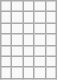<table class="wikitable letters-table letters-violet letters-lo">
<tr>
<td></td>
<td></td>
<td></td>
<td></td>
<td></td>
</tr>
<tr>
<td></td>
<td></td>
<td></td>
<td></td>
<td></td>
</tr>
<tr>
<td></td>
<td></td>
<td></td>
<td></td>
<td></td>
</tr>
<tr>
<td></td>
<td></td>
<td></td>
<td></td>
<td></td>
</tr>
<tr>
<td></td>
<td></td>
<td></td>
<td></td>
<td></td>
</tr>
<tr>
<td></td>
<td></td>
<td></td>
<td></td>
<td></td>
</tr>
<tr>
<td></td>
<td></td>
<td></td>
<td></td>
<td></td>
</tr>
</table>
